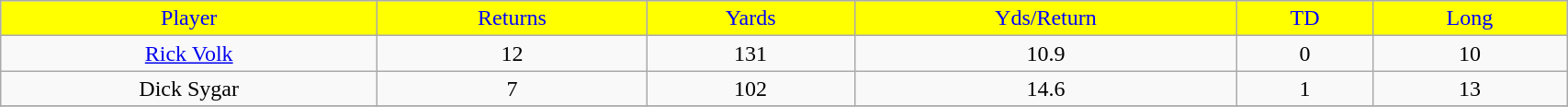<table class="wikitable" width="90%">
<tr align="center"  style="background:yellow;color:blue;">
<td>Player</td>
<td>Returns</td>
<td>Yards</td>
<td>Yds/Return</td>
<td>TD</td>
<td>Long</td>
</tr>
<tr align="center" bgcolor="">
<td><a href='#'>Rick Volk</a></td>
<td>12</td>
<td>131</td>
<td>10.9</td>
<td>0</td>
<td>10</td>
</tr>
<tr align="center" bgcolor="">
<td>Dick Sygar</td>
<td>7</td>
<td>102</td>
<td>14.6</td>
<td>1</td>
<td>13</td>
</tr>
<tr>
</tr>
</table>
